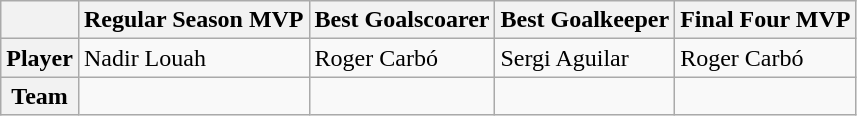<table class="wikitable">
<tr>
<th></th>
<th>Regular Season MVP</th>
<th>Best Goalscoarer</th>
<th>Best Goalkeeper</th>
<th>Final Four MVP</th>
</tr>
<tr>
<th>Player</th>
<td> Nadir Louah</td>
<td> Roger Carbó</td>
<td> Sergi Aguilar</td>
<td> Roger Carbó</td>
</tr>
<tr>
<th>Team</th>
<td></td>
<td></td>
<td></td>
<td></td>
</tr>
</table>
